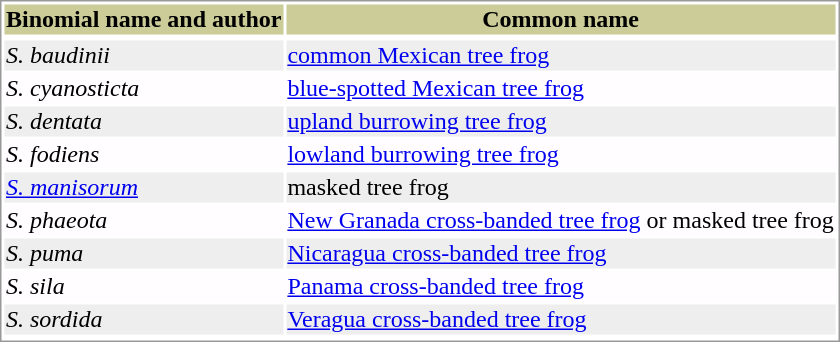<table style="text-align:left; border:1px solid #999999; ">
<tr style="background:#CCCC99; text-align: center; ">
<th>Binomial name and author</th>
<th>Common name</th>
</tr>
<tr>
</tr>
<tr style="background:#EEEEEE;">
<td><em>S. baudinii</em> </td>
<td><a href='#'>common Mexican tree frog</a></td>
</tr>
<tr style="background:#FFFDFF;">
<td><em>S. cyanosticta</em> </td>
<td><a href='#'>blue-spotted Mexican tree frog</a></td>
</tr>
<tr style="background:#EEEEEE;">
<td><em>S. dentata</em> </td>
<td><a href='#'>upland burrowing tree frog</a></td>
</tr>
<tr style="background:#FFFDFF;">
<td><em>S. fodiens</em> </td>
<td><a href='#'>lowland burrowing tree frog</a></td>
</tr>
<tr style="background:#EEEEEE;">
<td><a href='#'><em>S. manisorum</em></a> </td>
<td>masked tree frog</td>
</tr>
<tr style="background:#FFFDFF;">
<td><em>S. phaeota</em> </td>
<td><a href='#'>New Granada cross-banded tree frog</a> or masked tree frog</td>
</tr>
<tr style="background:#EEEEEE;">
<td><em>S. puma</em> </td>
<td><a href='#'>Nicaragua cross-banded tree frog</a></td>
</tr>
<tr style="background:#FFFDFF;">
<td><em>S. sila</em> </td>
<td><a href='#'>Panama cross-banded tree frog</a></td>
</tr>
<tr style="background:#EEEEEE;">
<td><em>S. sordida</em> </td>
<td><a href='#'>Veragua cross-banded tree frog</a></td>
</tr>
<tr>
</tr>
</table>
